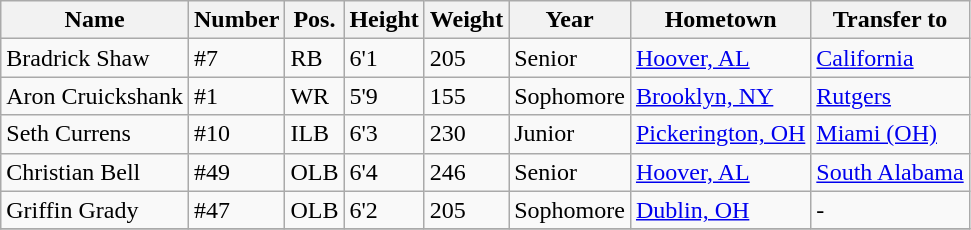<table class="wikitable sortable">
<tr>
<th>Name</th>
<th>Number</th>
<th>Pos.</th>
<th>Height</th>
<th>Weight</th>
<th>Year</th>
<th>Hometown</th>
<th class="unsortable">Transfer to</th>
</tr>
<tr>
<td>Bradrick Shaw</td>
<td>#7</td>
<td>RB</td>
<td>6'1</td>
<td>205</td>
<td>Senior </td>
<td><a href='#'>Hoover, AL</a></td>
<td><a href='#'>California</a></td>
</tr>
<tr>
<td>Aron Cruickshank</td>
<td>#1</td>
<td>WR</td>
<td>5'9</td>
<td>155</td>
<td>Sophomore</td>
<td><a href='#'>Brooklyn, NY</a></td>
<td><a href='#'>Rutgers</a></td>
</tr>
<tr>
<td>Seth Currens</td>
<td>#10</td>
<td>ILB</td>
<td>6'3</td>
<td>230</td>
<td>Junior </td>
<td><a href='#'>Pickerington, OH</a></td>
<td><a href='#'>Miami (OH)</a></td>
</tr>
<tr>
<td>Christian Bell</td>
<td>#49</td>
<td>OLB</td>
<td>6'4</td>
<td>246</td>
<td>Senior </td>
<td><a href='#'>Hoover, AL</a></td>
<td><a href='#'>South Alabama</a></td>
</tr>
<tr>
<td>Griffin Grady</td>
<td>#47</td>
<td>OLB</td>
<td>6'2</td>
<td>205</td>
<td>Sophomore </td>
<td><a href='#'>Dublin, OH</a></td>
<td>-</td>
</tr>
<tr>
</tr>
</table>
